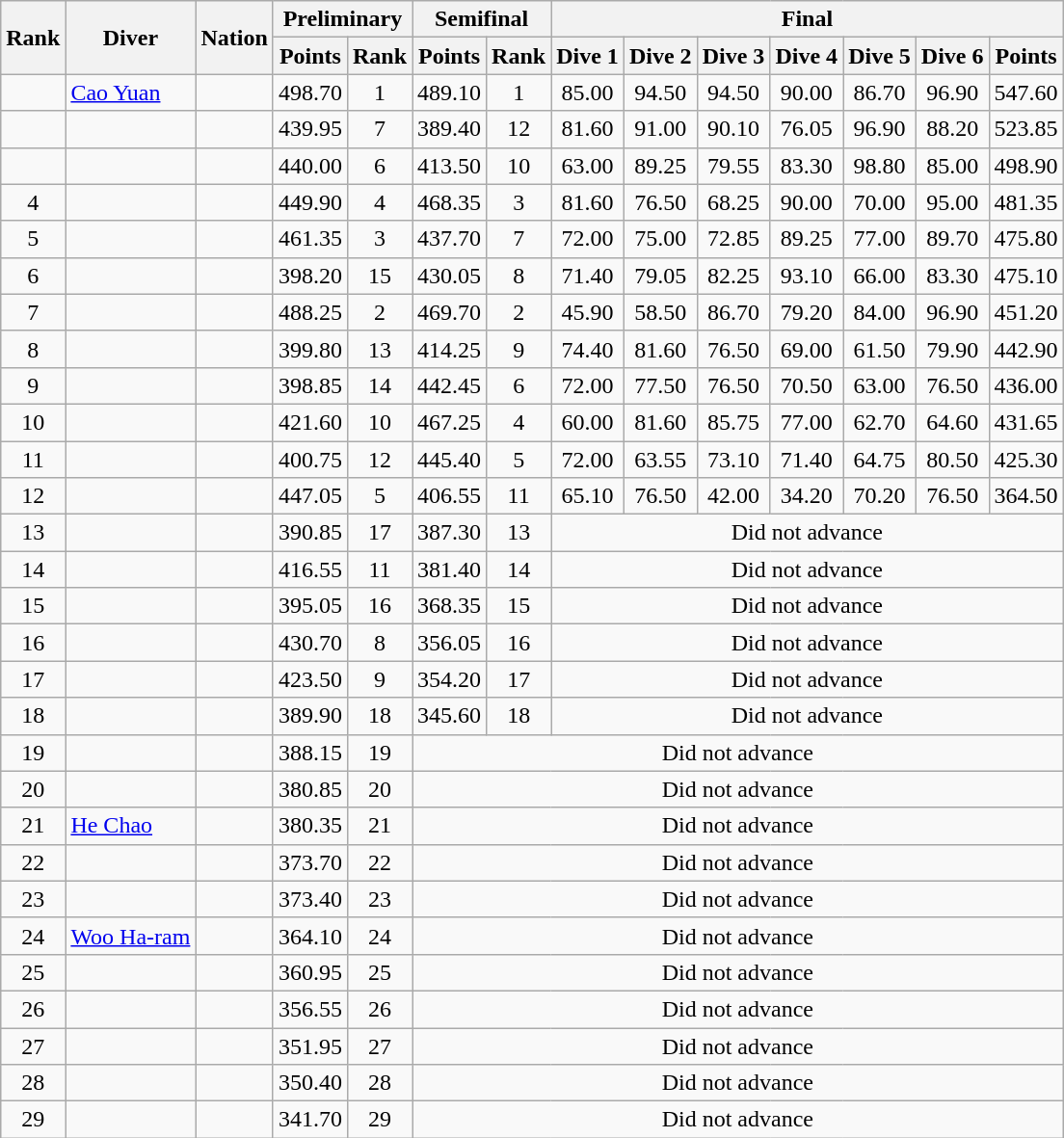<table class="wikitable sortable"  style="text-align:center">
<tr>
<th rowspan="2" data-sort-type=number>Rank</th>
<th rowspan="2">Diver</th>
<th rowspan=2>Nation</th>
<th colspan="2">Preliminary</th>
<th colspan="2">Semifinal</th>
<th colspan="7">Final</th>
</tr>
<tr>
<th>Points</th>
<th>Rank</th>
<th>Points</th>
<th>Rank</th>
<th>Dive 1</th>
<th>Dive 2</th>
<th>Dive 3</th>
<th>Dive 4</th>
<th>Dive 5</th>
<th>Dive 6</th>
<th>Points</th>
</tr>
<tr>
<td></td>
<td align="left"><a href='#'>Cao Yuan</a></td>
<td align=left></td>
<td>498.70</td>
<td>1</td>
<td>489.10</td>
<td>1</td>
<td>85.00</td>
<td>94.50</td>
<td>94.50</td>
<td>90.00</td>
<td>86.70</td>
<td>96.90</td>
<td>547.60</td>
</tr>
<tr>
<td></td>
<td align="left"></td>
<td align=left></td>
<td>439.95</td>
<td>7</td>
<td>389.40</td>
<td>12</td>
<td>81.60</td>
<td>91.00</td>
<td>90.10</td>
<td>76.05</td>
<td>96.90</td>
<td>88.20</td>
<td>523.85</td>
</tr>
<tr>
<td></td>
<td align="left"></td>
<td align=left></td>
<td>440.00</td>
<td>6</td>
<td>413.50</td>
<td>10</td>
<td>63.00</td>
<td>89.25</td>
<td>79.55</td>
<td>83.30</td>
<td>98.80</td>
<td>85.00</td>
<td>498.90</td>
</tr>
<tr>
<td>4</td>
<td align="left"></td>
<td align=left></td>
<td>449.90</td>
<td>4</td>
<td>468.35</td>
<td>3</td>
<td>81.60</td>
<td>76.50</td>
<td>68.25</td>
<td>90.00</td>
<td>70.00</td>
<td>95.00</td>
<td>481.35</td>
</tr>
<tr>
<td>5</td>
<td align="left"></td>
<td align=left></td>
<td>461.35</td>
<td>3</td>
<td>437.70</td>
<td>7</td>
<td>72.00</td>
<td>75.00</td>
<td>72.85</td>
<td>89.25</td>
<td>77.00</td>
<td>89.70</td>
<td>475.80</td>
</tr>
<tr>
<td>6</td>
<td align="left"></td>
<td align=left></td>
<td>398.20</td>
<td>15</td>
<td>430.05</td>
<td>8</td>
<td>71.40</td>
<td>79.05</td>
<td>82.25</td>
<td>93.10</td>
<td>66.00</td>
<td>83.30</td>
<td>475.10</td>
</tr>
<tr>
<td>7</td>
<td align="left"></td>
<td align=left></td>
<td>488.25</td>
<td>2</td>
<td>469.70</td>
<td>2</td>
<td>45.90</td>
<td>58.50</td>
<td>86.70</td>
<td>79.20</td>
<td>84.00</td>
<td>96.90</td>
<td>451.20</td>
</tr>
<tr>
<td>8</td>
<td align="left"></td>
<td align=left></td>
<td>399.80</td>
<td>13</td>
<td>414.25</td>
<td>9</td>
<td>74.40</td>
<td>81.60</td>
<td>76.50</td>
<td>69.00</td>
<td>61.50</td>
<td>79.90</td>
<td>442.90</td>
</tr>
<tr>
<td>9</td>
<td align="left"></td>
<td align=left></td>
<td>398.85</td>
<td>14</td>
<td>442.45</td>
<td>6</td>
<td>72.00</td>
<td>77.50</td>
<td>76.50</td>
<td>70.50</td>
<td>63.00</td>
<td>76.50</td>
<td>436.00</td>
</tr>
<tr>
<td>10</td>
<td align="left"></td>
<td align=left></td>
<td>421.60</td>
<td>10</td>
<td>467.25</td>
<td>4</td>
<td>60.00</td>
<td>81.60</td>
<td>85.75</td>
<td>77.00</td>
<td>62.70</td>
<td>64.60</td>
<td>431.65</td>
</tr>
<tr>
<td>11</td>
<td align="left"></td>
<td align=left></td>
<td>400.75</td>
<td>12</td>
<td>445.40</td>
<td>5</td>
<td>72.00</td>
<td>63.55</td>
<td>73.10</td>
<td>71.40</td>
<td>64.75</td>
<td>80.50</td>
<td>425.30</td>
</tr>
<tr>
<td>12</td>
<td align="left"></td>
<td align=left></td>
<td>447.05</td>
<td>5</td>
<td>406.55</td>
<td>11</td>
<td>65.10</td>
<td>76.50</td>
<td>42.00</td>
<td>34.20</td>
<td>70.20</td>
<td>76.50</td>
<td>364.50</td>
</tr>
<tr>
<td>13</td>
<td align="left"></td>
<td align=left></td>
<td>390.85</td>
<td>17</td>
<td>387.30</td>
<td>13</td>
<td colspan="7">Did not advance</td>
</tr>
<tr>
<td>14</td>
<td align="left"></td>
<td align=left></td>
<td>416.55</td>
<td>11</td>
<td>381.40</td>
<td>14</td>
<td colspan="7">Did not advance</td>
</tr>
<tr>
<td>15</td>
<td align="left"></td>
<td align=left></td>
<td>395.05</td>
<td>16</td>
<td>368.35</td>
<td>15</td>
<td colspan="7">Did not advance</td>
</tr>
<tr>
<td>16</td>
<td align="left"></td>
<td align=left></td>
<td>430.70</td>
<td>8</td>
<td>356.05</td>
<td>16</td>
<td colspan="7">Did not advance</td>
</tr>
<tr>
<td>17</td>
<td align="left"></td>
<td align=left></td>
<td>423.50</td>
<td>9</td>
<td>354.20</td>
<td>17</td>
<td colspan="7">Did not advance</td>
</tr>
<tr>
<td>18</td>
<td align="left"></td>
<td align=left></td>
<td>389.90</td>
<td>18</td>
<td>345.60</td>
<td>18</td>
<td colspan="7">Did not advance</td>
</tr>
<tr>
<td>19</td>
<td align="left"></td>
<td align=left></td>
<td>388.15</td>
<td>19</td>
<td colspan="9">Did not advance</td>
</tr>
<tr>
<td>20</td>
<td align="left"></td>
<td align=left></td>
<td>380.85</td>
<td>20</td>
<td colspan="9">Did not advance</td>
</tr>
<tr>
<td>21</td>
<td align="left"><a href='#'>He Chao</a></td>
<td align=left></td>
<td>380.35</td>
<td>21</td>
<td colspan="9">Did not advance</td>
</tr>
<tr>
<td>22</td>
<td align="left"></td>
<td align=left></td>
<td>373.70</td>
<td>22</td>
<td colspan="9">Did not advance</td>
</tr>
<tr>
<td>23</td>
<td align="left"></td>
<td align=left></td>
<td>373.40</td>
<td>23</td>
<td colspan="9">Did not advance</td>
</tr>
<tr>
<td>24</td>
<td align="left"><a href='#'>Woo Ha-ram</a></td>
<td align=left></td>
<td>364.10</td>
<td>24</td>
<td colspan="9">Did not advance</td>
</tr>
<tr>
<td>25</td>
<td align="left"></td>
<td align=left></td>
<td>360.95</td>
<td>25</td>
<td colspan="9">Did not advance</td>
</tr>
<tr>
<td>26</td>
<td align="left"></td>
<td align=left></td>
<td>356.55</td>
<td>26</td>
<td colspan="9">Did not advance</td>
</tr>
<tr>
<td>27</td>
<td align="left"></td>
<td align=left></td>
<td>351.95</td>
<td>27</td>
<td colspan="9">Did not advance</td>
</tr>
<tr>
<td>28</td>
<td align="left"></td>
<td align=left></td>
<td>350.40</td>
<td>28</td>
<td colspan="9">Did not advance</td>
</tr>
<tr>
<td>29</td>
<td align="left"></td>
<td align=left></td>
<td>341.70</td>
<td>29</td>
<td colspan="9">Did not advance</td>
</tr>
</table>
